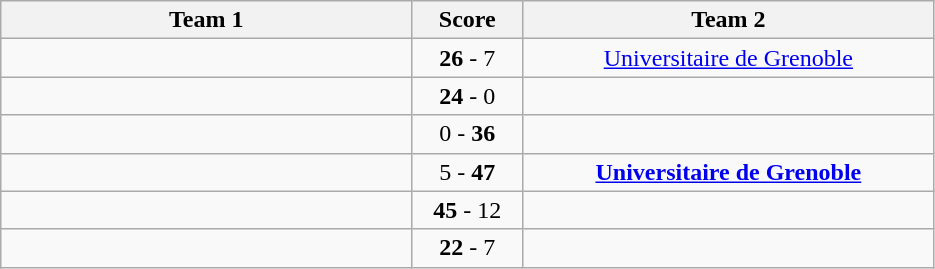<table class="wikitable" style="text-align: center;">
<tr>
<th style="width:200pt;">Team 1</th>
<th style="width:50pt;">Score</th>
<th style="width:200pt;">Team 2</th>
</tr>
<tr>
<td><strong></strong></td>
<td><strong>26</strong> - 7</td>
<td><a href='#'>Universitaire de Grenoble</a></td>
</tr>
<tr>
<td><strong></strong></td>
<td><strong>24</strong> - 0</td>
<td></td>
</tr>
<tr>
<td></td>
<td>0 - <strong>36</strong></td>
<td><strong></strong></td>
</tr>
<tr>
<td></td>
<td>5 - <strong>47</strong></td>
<td><strong><a href='#'>Universitaire de Grenoble</a></strong></td>
</tr>
<tr>
<td><strong></strong></td>
<td><strong>45</strong> - 12</td>
<td></td>
</tr>
<tr>
<td><strong></strong></td>
<td><strong>22</strong> - 7</td>
<td></td>
</tr>
</table>
